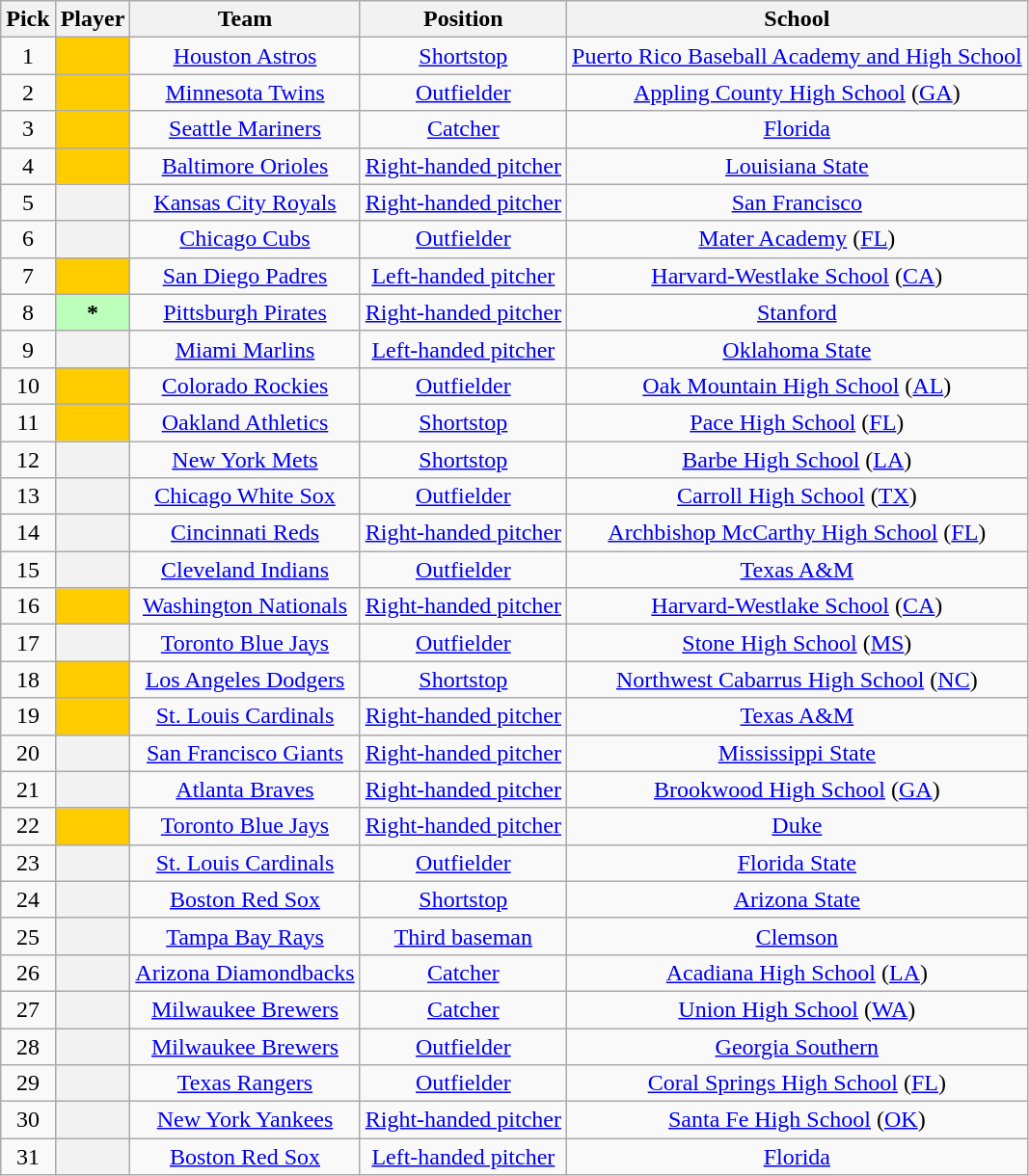<table class="wikitable sortable plainrowheaders" style="text-align:center; width=74%">
<tr>
<th scope="col">Pick</th>
<th scope="col">Player</th>
<th scope="col">Team</th>
<th scope="col">Position</th>
<th scope="col">School</th>
</tr>
<tr>
<td>1</td>
<th scope="row" style="text-align:center; background-color:#FFCC00"></th>
<td><a href='#'>Houston Astros</a></td>
<td><a href='#'>Shortstop</a></td>
<td><a href='#'>Puerto Rico Baseball Academy and High School</a></td>
</tr>
<tr>
<td>2</td>
<th scope="row" style="text-align:center;background:#fc0"></th>
<td><a href='#'>Minnesota Twins</a></td>
<td><a href='#'>Outfielder</a></td>
<td><a href='#'>Appling County High School</a> (<a href='#'>GA</a>)</td>
</tr>
<tr>
<td>3</td>
<th scope="row" style="text-align:center; background-color:#FFCC00"></th>
<td><a href='#'>Seattle Mariners</a></td>
<td><a href='#'>Catcher</a></td>
<td><a href='#'>Florida</a></td>
</tr>
<tr>
<td>4</td>
<th scope="row" style="text-align:center; background-color:#FFCC00"></th>
<td><a href='#'>Baltimore Orioles</a></td>
<td><a href='#'>Right-handed pitcher</a></td>
<td><a href='#'>Louisiana State</a></td>
</tr>
<tr>
<td>5</td>
<th scope="row" style="text-align:center"></th>
<td><a href='#'>Kansas City Royals</a></td>
<td><a href='#'>Right-handed pitcher</a></td>
<td><a href='#'>San Francisco</a></td>
</tr>
<tr>
<td>6</td>
<th scope="row" style="text-align:center"></th>
<td><a href='#'>Chicago Cubs</a></td>
<td><a href='#'>Outfielder</a></td>
<td><a href='#'>Mater Academy</a> (<a href='#'>FL</a>)</td>
</tr>
<tr>
<td>7</td>
<th scope="row" style="text-align:center; background-color:#FFCC00"></th>
<td><a href='#'>San Diego Padres</a></td>
<td><a href='#'>Left-handed pitcher</a></td>
<td><a href='#'>Harvard-Westlake School</a> (<a href='#'>CA</a>)</td>
</tr>
<tr>
<td>8</td>
<th scope="row" style="background:#bfb; text-align:center">*</th>
<td><a href='#'>Pittsburgh Pirates</a></td>
<td><a href='#'>Right-handed pitcher</a></td>
<td><a href='#'>Stanford</a></td>
</tr>
<tr>
<td>9</td>
<th scope="row" style="text-align:center"></th>
<td><a href='#'>Miami Marlins</a></td>
<td><a href='#'>Left-handed pitcher</a></td>
<td><a href='#'>Oklahoma State</a></td>
</tr>
<tr>
<td>10</td>
<th scope="row" style="text-align:center; background-color:#FFCC00"></th>
<td><a href='#'>Colorado Rockies</a></td>
<td><a href='#'>Outfielder</a></td>
<td><a href='#'>Oak Mountain High School</a> (<a href='#'>AL</a>)</td>
</tr>
<tr>
<td>11</td>
<th scope="row" style="text-align:center; background-color:#FFCC00"></th>
<td><a href='#'>Oakland Athletics</a></td>
<td><a href='#'>Shortstop</a></td>
<td><a href='#'>Pace High School</a> (<a href='#'>FL</a>)</td>
</tr>
<tr>
<td>12</td>
<th scope="row" style="text-align:center"></th>
<td><a href='#'>New York Mets</a></td>
<td><a href='#'>Shortstop</a></td>
<td><a href='#'>Barbe High School</a> (<a href='#'>LA</a>)</td>
</tr>
<tr>
<td>13</td>
<th scope="row" style="text-align:center"></th>
<td><a href='#'>Chicago White Sox</a></td>
<td><a href='#'>Outfielder</a></td>
<td><a href='#'>Carroll High School</a> (<a href='#'>TX</a>)</td>
</tr>
<tr>
<td>14</td>
<th scope="row" style="text-align:center"></th>
<td><a href='#'>Cincinnati Reds</a></td>
<td><a href='#'>Right-handed pitcher</a></td>
<td><a href='#'>Archbishop McCarthy High School</a> (<a href='#'>FL</a>)</td>
</tr>
<tr>
<td>15</td>
<th scope="row" style="text-align:center"></th>
<td><a href='#'>Cleveland Indians</a></td>
<td><a href='#'>Outfielder</a></td>
<td><a href='#'>Texas A&M</a></td>
</tr>
<tr>
<td>16</td>
<th scope="row" style="text-align:center; background-color:#FFCC00"></th>
<td><a href='#'>Washington Nationals</a></td>
<td><a href='#'>Right-handed pitcher</a></td>
<td><a href='#'>Harvard-Westlake School</a> (<a href='#'>CA</a>)</td>
</tr>
<tr>
<td>17</td>
<th scope="row" style="text-align:center"></th>
<td><a href='#'>Toronto Blue Jays</a></td>
<td><a href='#'>Outfielder</a></td>
<td><a href='#'>Stone High School</a> (<a href='#'>MS</a>)</td>
</tr>
<tr>
<td>18</td>
<th scope="row" style="text-align:center; background-color:#FFCC00"></th>
<td><a href='#'>Los Angeles Dodgers</a></td>
<td><a href='#'>Shortstop</a></td>
<td><a href='#'>Northwest Cabarrus High School</a> (<a href='#'>NC</a>)</td>
</tr>
<tr>
<td>19</td>
<th scope="row" style="text-align:center; background-color:#FFCC00"></th>
<td><a href='#'>St. Louis Cardinals</a></td>
<td><a href='#'>Right-handed pitcher</a></td>
<td><a href='#'>Texas A&M</a></td>
</tr>
<tr>
<td>20</td>
<th scope="row" style="text-align:center"></th>
<td><a href='#'>San Francisco Giants</a></td>
<td><a href='#'>Right-handed pitcher</a></td>
<td><a href='#'>Mississippi State</a></td>
</tr>
<tr>
<td>21</td>
<th scope="row" style="text-align:center"></th>
<td><a href='#'>Atlanta Braves</a></td>
<td><a href='#'>Right-handed pitcher</a></td>
<td><a href='#'>Brookwood High School</a> (<a href='#'>GA</a>)</td>
</tr>
<tr>
<td>22</td>
<th scope="row" style="text-align:center; background-color:#FFCC00"></th>
<td><a href='#'>Toronto Blue Jays</a></td>
<td><a href='#'>Right-handed pitcher</a></td>
<td><a href='#'>Duke</a></td>
</tr>
<tr>
<td>23</td>
<th scope="row" style="text-align:center"></th>
<td><a href='#'>St. Louis Cardinals</a></td>
<td><a href='#'>Outfielder</a></td>
<td><a href='#'>Florida State</a></td>
</tr>
<tr>
<td>24</td>
<th scope="row" style="text-align:center"></th>
<td><a href='#'>Boston Red Sox</a></td>
<td><a href='#'>Shortstop</a></td>
<td><a href='#'>Arizona State</a></td>
</tr>
<tr>
<td>25</td>
<th scope="row" style="text-align:center"></th>
<td><a href='#'>Tampa Bay Rays</a></td>
<td><a href='#'>Third baseman</a></td>
<td><a href='#'>Clemson</a></td>
</tr>
<tr>
<td>26</td>
<th scope="row" style="text-align:center"></th>
<td><a href='#'>Arizona Diamondbacks</a></td>
<td><a href='#'>Catcher</a></td>
<td><a href='#'>Acadiana High School</a> (<a href='#'>LA</a>)</td>
</tr>
<tr>
<td>27</td>
<th scope="row" style="text-align:center"></th>
<td><a href='#'>Milwaukee Brewers</a></td>
<td><a href='#'>Catcher</a></td>
<td><a href='#'>Union High School</a> (<a href='#'>WA</a>)</td>
</tr>
<tr>
<td>28</td>
<th scope="row" style="text-align:center"></th>
<td><a href='#'>Milwaukee Brewers</a></td>
<td><a href='#'>Outfielder</a></td>
<td><a href='#'>Georgia Southern</a></td>
</tr>
<tr>
<td>29</td>
<th scope="row" style="text-align:center"></th>
<td><a href='#'>Texas Rangers</a></td>
<td><a href='#'>Outfielder</a></td>
<td><a href='#'>Coral Springs High School</a> (<a href='#'>FL</a>)</td>
</tr>
<tr>
<td>30</td>
<th scope="row" style="text-align:center"></th>
<td><a href='#'>New York Yankees</a></td>
<td><a href='#'>Right-handed pitcher</a></td>
<td><a href='#'>Santa Fe High School</a> (<a href='#'>OK</a>)</td>
</tr>
<tr>
<td>31</td>
<th scope="row" style="text-align:center"></th>
<td><a href='#'>Boston Red Sox</a></td>
<td><a href='#'>Left-handed pitcher</a></td>
<td><a href='#'>Florida</a></td>
</tr>
</table>
